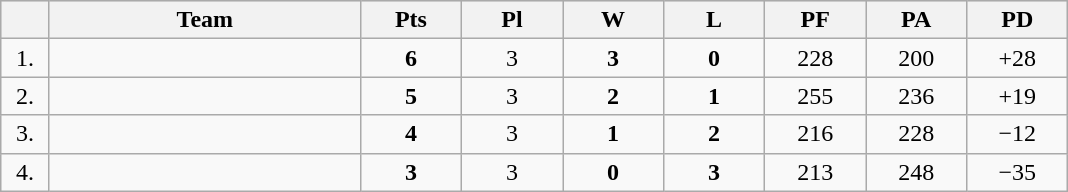<table class=wikitable style="text-align:center">
<tr bgcolor="#DCDCDC">
<th width="25"></th>
<th width="200">Team</th>
<th width="60">Pts</th>
<th width="60">Pl</th>
<th width="60">W</th>
<th width="60">L</th>
<th width="60">PF</th>
<th width="60">PA</th>
<th width="60">PD</th>
</tr>
<tr>
<td>1.</td>
<td align=left></td>
<td><strong>6</strong></td>
<td>3</td>
<td><strong>3</strong></td>
<td><strong>0</strong></td>
<td>228</td>
<td>200</td>
<td>+28</td>
</tr>
<tr>
<td>2.</td>
<td align=left></td>
<td><strong>5</strong></td>
<td>3</td>
<td><strong>2</strong></td>
<td><strong>1</strong></td>
<td>255</td>
<td>236</td>
<td>+19</td>
</tr>
<tr>
<td>3.</td>
<td align=left></td>
<td><strong>4</strong></td>
<td>3</td>
<td><strong>1</strong></td>
<td><strong>2</strong></td>
<td>216</td>
<td>228</td>
<td>−12</td>
</tr>
<tr>
<td>4.</td>
<td align=left></td>
<td><strong>3</strong></td>
<td>3</td>
<td><strong>0</strong></td>
<td><strong>3</strong></td>
<td>213</td>
<td>248</td>
<td>−35</td>
</tr>
</table>
